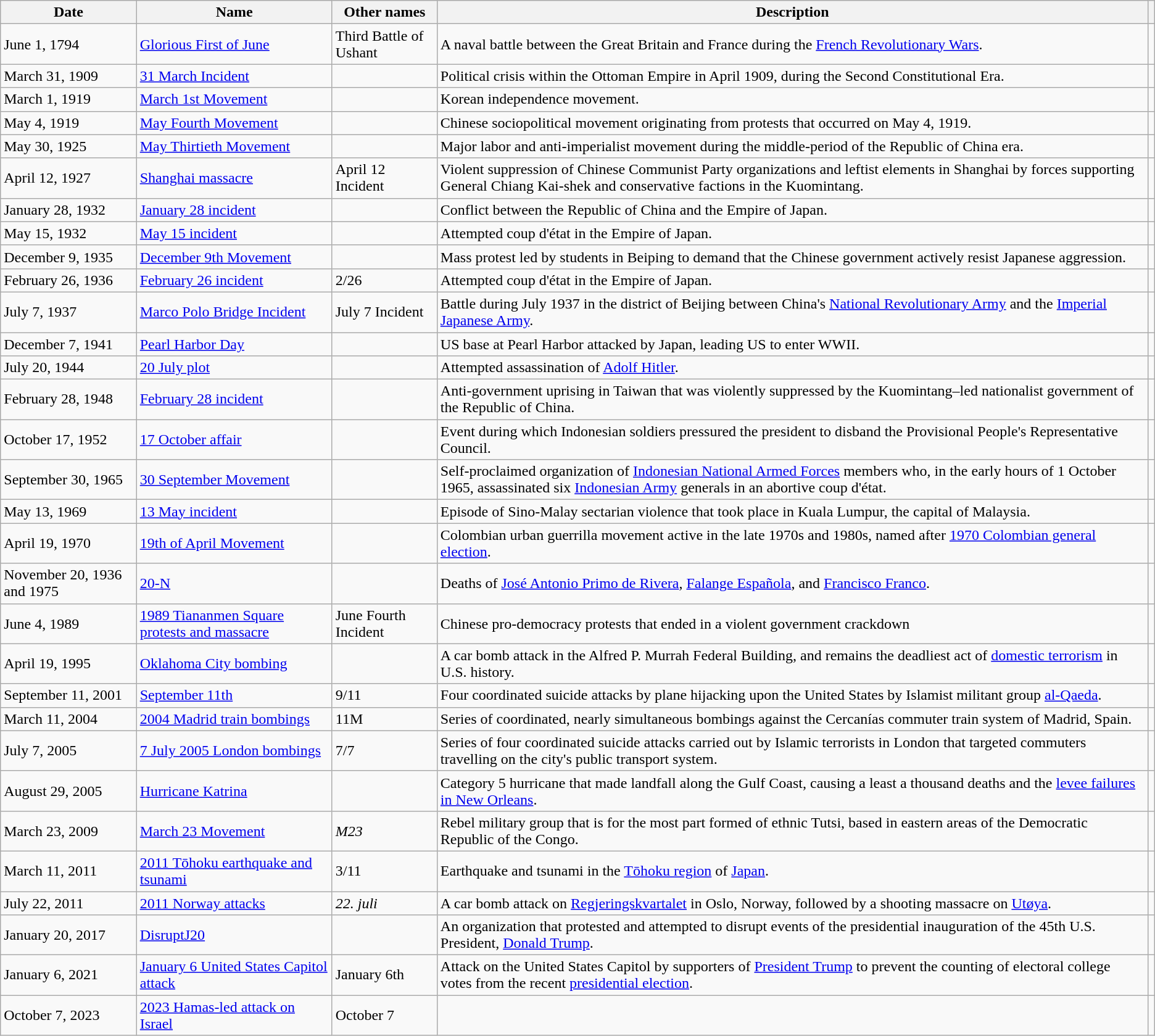<table class="wikitable">
<tr>
<th>Date</th>
<th>Name</th>
<th>Other names</th>
<th>Description</th>
<th></th>
</tr>
<tr>
<td>June 1, 1794</td>
<td><a href='#'>Glorious First of June</a></td>
<td>Third Battle of Ushant</td>
<td>A naval battle between the Great Britain and France during the <a href='#'>French Revolutionary Wars</a>.</td>
<td></td>
</tr>
<tr>
<td>March 31, 1909</td>
<td><a href='#'>31 March Incident</a></td>
<td></td>
<td>Political crisis within the Ottoman Empire in April 1909, during the Second Constitutional Era.</td>
<td></td>
</tr>
<tr>
<td>March 1, 1919</td>
<td><a href='#'>March 1st Movement</a></td>
<td></td>
<td>Korean independence movement.</td>
<td></td>
</tr>
<tr>
<td>May 4, 1919</td>
<td><a href='#'>May Fourth Movement</a></td>
<td></td>
<td>Chinese sociopolitical movement originating from protests that occurred on May 4, 1919.</td>
<td></td>
</tr>
<tr>
<td>May 30, 1925</td>
<td><a href='#'>May Thirtieth Movement</a></td>
<td></td>
<td>Major labor and anti-imperialist movement during the middle-period of the Republic of China era.</td>
<td></td>
</tr>
<tr>
<td>April 12, 1927</td>
<td><a href='#'>Shanghai massacre</a></td>
<td>April 12 Incident</td>
<td>Violent suppression of Chinese Communist Party organizations and leftist elements in Shanghai by forces supporting General Chiang Kai-shek and conservative factions in the Kuomintang.</td>
<td></td>
</tr>
<tr>
<td>January 28, 1932</td>
<td><a href='#'>January 28 incident</a></td>
<td></td>
<td>Conflict between the Republic of China and the Empire of Japan.</td>
<td></td>
</tr>
<tr>
<td>May 15, 1932</td>
<td><a href='#'>May 15 incident</a></td>
<td></td>
<td>Attempted coup d'état in the Empire of Japan.</td>
<td></td>
</tr>
<tr>
<td>December 9, 1935</td>
<td><a href='#'>December 9th Movement</a></td>
<td></td>
<td>Mass protest led by students in Beiping to demand that the Chinese government actively resist Japanese aggression.</td>
<td></td>
</tr>
<tr>
<td>February 26, 1936</td>
<td><a href='#'>February 26 incident</a></td>
<td>2/26</td>
<td>Attempted coup d'état in the Empire of Japan.</td>
<td></td>
</tr>
<tr>
<td>July 7, 1937</td>
<td><a href='#'>Marco Polo Bridge Incident</a></td>
<td>July 7 Incident</td>
<td>Battle during July 1937 in the district of Beijing between China's <a href='#'>National Revolutionary Army</a> and the <a href='#'>Imperial Japanese Army</a>.</td>
<td></td>
</tr>
<tr>
<td>December 7, 1941</td>
<td><a href='#'>Pearl Harbor Day</a></td>
<td></td>
<td>US base at Pearl Harbor attacked by Japan, leading US to enter WWII.</td>
<td></td>
</tr>
<tr>
<td>July 20, 1944</td>
<td><a href='#'>20 July plot</a></td>
<td></td>
<td>Attempted assassination of <a href='#'>Adolf Hitler</a>.</td>
<td></td>
</tr>
<tr>
<td>February 28, 1948</td>
<td><a href='#'>February 28 incident</a></td>
<td></td>
<td>Anti-government uprising in Taiwan that was violently suppressed by the Kuomintang–led nationalist government of the Republic of China.</td>
<td></td>
</tr>
<tr>
<td>October 17, 1952</td>
<td><a href='#'>17 October affair</a></td>
<td></td>
<td>Event during which Indonesian soldiers pressured the president to disband the Provisional People's Representative Council.</td>
<td></td>
</tr>
<tr>
<td>September 30, 1965</td>
<td><a href='#'>30 September Movement</a></td>
<td></td>
<td>Self-proclaimed organization of <a href='#'>Indonesian National Armed Forces</a> members who, in the early hours of 1 October 1965, assassinated six <a href='#'>Indonesian Army</a> generals in an abortive coup d'état.</td>
<td></td>
</tr>
<tr>
<td>May 13, 1969</td>
<td><a href='#'>13 May incident</a></td>
<td></td>
<td>Episode of Sino-Malay sectarian violence that took place in Kuala Lumpur, the capital of Malaysia.</td>
<td></td>
</tr>
<tr>
<td>April 19, 1970</td>
<td><a href='#'>19th of April Movement</a></td>
<td></td>
<td>Colombian urban guerrilla movement active in the late 1970s and 1980s, named after <a href='#'>1970 Colombian general election</a>.</td>
<td></td>
</tr>
<tr>
<td>November 20, 1936 and 1975</td>
<td><a href='#'>20-N</a></td>
<td></td>
<td>Deaths of <a href='#'>José Antonio Primo de Rivera</a>, <a href='#'>Falange Española</a>, and <a href='#'>Francisco Franco</a>.</td>
<td></td>
</tr>
<tr>
<td>June 4, 1989</td>
<td><a href='#'>1989 Tiananmen Square protests and massacre</a></td>
<td>June Fourth Incident</td>
<td>Chinese pro-democracy protests that ended in a violent government crackdown</td>
<td></td>
</tr>
<tr>
<td>April 19, 1995</td>
<td><a href='#'>Oklahoma City bombing</a></td>
<td></td>
<td>A car bomb attack in the Alfred P. Murrah Federal Building, and remains the deadliest act of <a href='#'>domestic terrorism</a> in U.S. history.</td>
<td></td>
</tr>
<tr>
<td>September 11, 2001</td>
<td><a href='#'>September 11th</a></td>
<td>9/11</td>
<td>Four coordinated suicide attacks by plane hijacking upon the United States by Islamist militant group <a href='#'>al-Qaeda</a>.</td>
<td></td>
</tr>
<tr>
<td>March 11, 2004</td>
<td><a href='#'>2004 Madrid train bombings</a></td>
<td>11M</td>
<td>Series of coordinated, nearly simultaneous bombings against the Cercanías commuter train system of Madrid, Spain.</td>
<td></td>
</tr>
<tr>
<td>July 7, 2005</td>
<td><a href='#'>7 July 2005 London bombings</a></td>
<td>7/7</td>
<td>Series of four coordinated suicide attacks carried out by Islamic terrorists in London that targeted commuters travelling on the city's public transport system.</td>
<td></td>
</tr>
<tr>
<td>August 29, 2005</td>
<td><a href='#'>Hurricane Katrina</a></td>
<td></td>
<td>Category 5 hurricane that made landfall along the Gulf Coast, causing a least a thousand deaths and the <a href='#'>levee failures in New Orleans</a>.</td>
<td></td>
</tr>
<tr>
<td>March 23, 2009</td>
<td><a href='#'>March 23 Movement</a></td>
<td><em>M23</em></td>
<td>Rebel military group that is for the most part formed of ethnic Tutsi, based in eastern areas of the Democratic Republic of the Congo.</td>
<td></td>
</tr>
<tr>
<td>March 11, 2011</td>
<td><a href='#'>2011 Tōhoku earthquake and tsunami</a></td>
<td>3/11</td>
<td>Earthquake and tsunami in the <a href='#'>Tōhoku region</a> of <a href='#'>Japan</a>.</td>
<td></td>
</tr>
<tr>
<td>July 22, 2011</td>
<td><a href='#'>2011 Norway attacks</a></td>
<td><em>22. juli</em></td>
<td>A car bomb attack on <a href='#'>Regjeringskvartalet</a> in Oslo, Norway, followed by a shooting massacre on <a href='#'>Utøya</a>.</td>
<td></td>
</tr>
<tr>
<td>January 20, 2017</td>
<td><a href='#'>DisruptJ20</a></td>
<td></td>
<td>An organization that protested and attempted to disrupt events of the presidential inauguration of the 45th U.S. President, <a href='#'>Donald Trump</a>.</td>
<td></td>
</tr>
<tr>
<td>January 6, 2021</td>
<td><a href='#'>January 6 United States Capitol attack</a></td>
<td>January 6th</td>
<td>Attack on the United States Capitol by supporters of <a href='#'>President Trump</a> to prevent the counting of electoral college votes from the recent <a href='#'>presidential election</a>.</td>
<td></td>
</tr>
<tr>
<td>October 7, 2023</td>
<td><a href='#'>2023 Hamas-led attack on Israel</a></td>
<td>October 7</td>
<td></td>
<td></td>
</tr>
</table>
